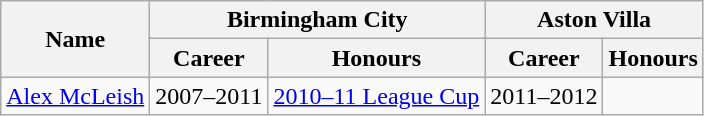<table class="wikitable" style="text-align: center">
<tr>
<th rowspan=2>Name</th>
<th colspan=2>Birmingham City</th>
<th colspan=2>Aston Villa</th>
</tr>
<tr>
<th>Career</th>
<th>Honours</th>
<th>Career</th>
<th>Honours</th>
</tr>
<tr>
<td> <a href='#'>Alex McLeish</a></td>
<td>2007–2011</td>
<td><a href='#'>2010–11 League Cup</a></td>
<td>2011–2012</td>
<td></td>
</tr>
</table>
